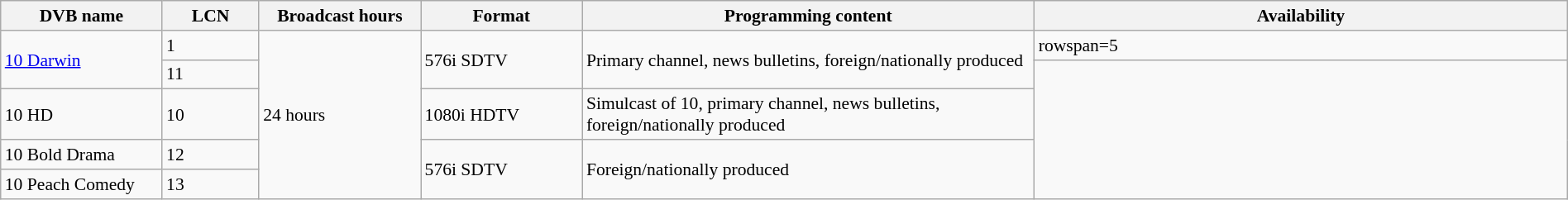<table class="wikitable" style="font-size:90%; width:100%;">
<tr>
<th width="10%">DVB name</th>
<th width="6%">LCN</th>
<th width="10%">Broadcast hours</th>
<th width="10%">Format</th>
<th width="28%">Programming content</th>
<th width="33%">Availability</th>
</tr>
<tr>
<td rowspan=2><a href='#'>10 Darwin</a></td>
<td>1</td>
<td rowspan=5>24 hours</td>
<td rowspan=2>576i SDTV</td>
<td rowspan=2>Primary channel, news bulletins, foreign/nationally produced </td>
<td>rowspan=5 </td>
</tr>
<tr>
<td>11</td>
</tr>
<tr>
<td>10 HD</td>
<td>10</td>
<td>1080i HDTV<br></td>
<td>Simulcast of 10, primary channel, news bulletins, foreign/nationally produced </td>
</tr>
<tr>
<td>10 Bold Drama</td>
<td>12</td>
<td rowspan=2>576i SDTV</td>
<td rowspan=2>Foreign/nationally produced </td>
</tr>
<tr>
<td>10 Peach Comedy</td>
<td>13</td>
</tr>
</table>
